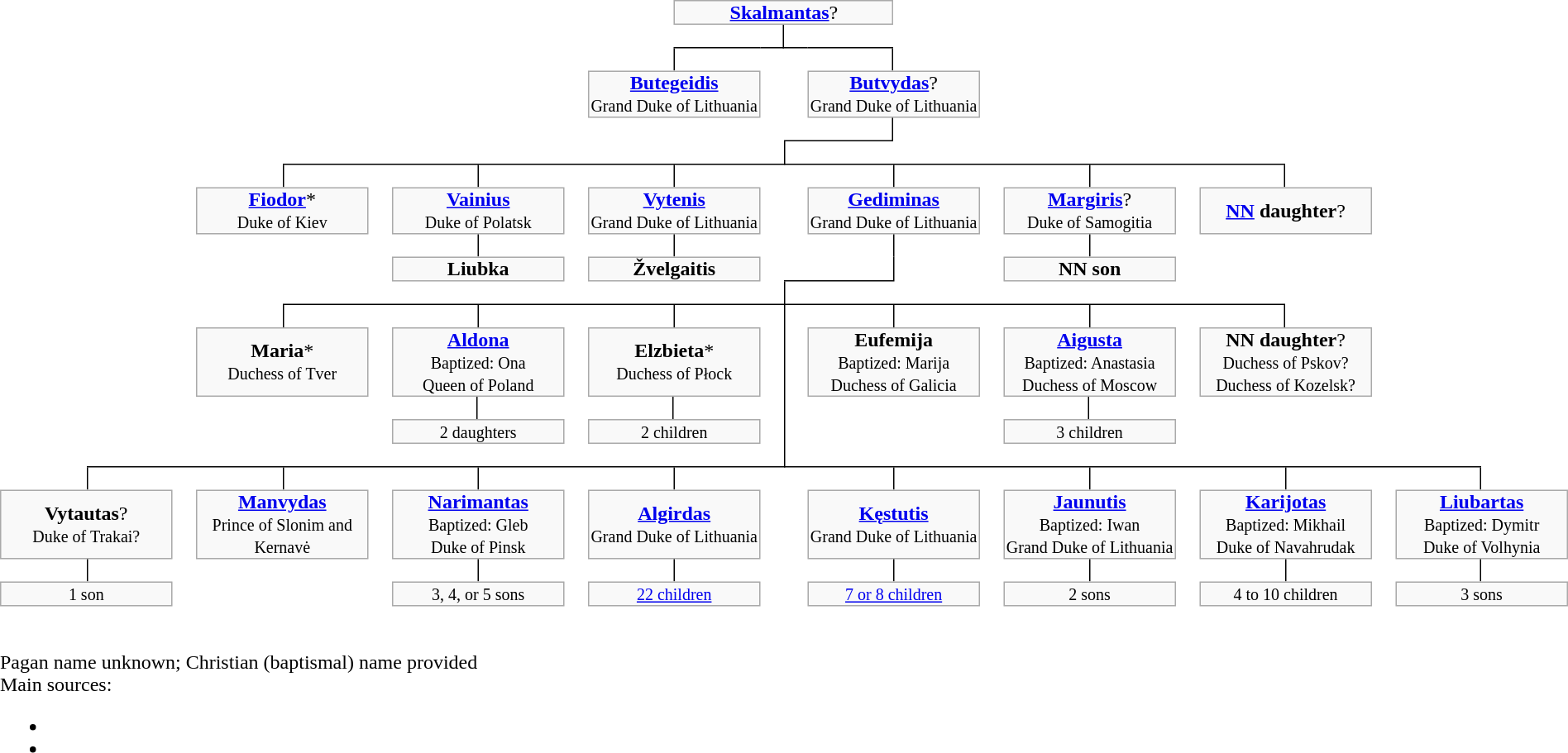<table cellspacing="0" cellpadding="0" border="0" style="width:100%; text-align:center; vertical-align:middle">
<tr>
<td 1 width=5.5%></td>
<td 2 width=5.5%></td>
<td 3 width=1.5%></td>
<td 4 width=5.5%></td>
<td 5 width=5.5%></td>
<td 6 width=1.5%></td>
<td 7 width=5.5%></td>
<td 8 width=5.5%></td>
<td 9 width=1.5%></td>
<td 10 width=5.5%></td>
<td 11 colspan=4 style="border:1px solid #aaa;" bgcolor="#f9f9f9"><strong><a href='#'>Skalmantas</a></strong>?</td>
<td 15 width=5.5%></td>
<td 16 width=1.5%></td>
<td 17 width=5.5%></td>
<td 18 width=5.5%></td>
<td 19 width=1.5%></td>
<td 20 width=5.5%></td>
<td 21 width=5.5%></td>
<td 22 width=1.5%></td>
<td 23 width=5.5%></td>
<td 24 width=5.5%></td>
</tr>
<tr>
<td 1 colspan=10></td>
<td 11 width=5.5% style="border-width:0 0 1px 0; border-style:solid; border-color:black;"> </td>
<td 12 width=1.5% style="border-width:0 1px 1px 0; border-style:solid; border-color:black;"> </td>
<td 13 width=1.5% style="border-width:0 0 1px 0; border-style:solid; border-color:black;"> </td>
<td 14 width=5.5% style="border-width:0 0 1px 0; border-style:solid; border-color:black;"> </td>
</tr>
<tr>
<td 1 colspan=10></td>
<td 11 colspan=4 style="border-width:0 1px 0 1px; border-style:solid; border-color:black;"> </td>
</tr>
<tr>
<td 1 colspan=9></td>
<td 10 colspan=2 style="border:1px solid #aaa;" bgcolor="#f9f9f9"><strong><a href='#'>Butegeidis</a></strong> <br><small>Grand Duke of Lithuania</small></td>
<td 12></td>
<td 13></td>
<td 14 colspan=2 style="border:1px solid #aaa;" bgcolor="#f9f9f9"><strong><a href='#'>Butvydas</a></strong>? <br><small>Grand Duke of Lithuania</small></td>
</tr>
<tr>
<td 1 colspan=12></td>
<td 13 colspan=2 style="border-width:0 1px 1px 0; border-style:solid; border-color:black;"> </td>
</tr>
<tr>
<td 1 colspan=4></td>
<td 5 colspan=8 style="border-width:0 0 1px 0; border-style:solid; border-color:black;"> </td>
<td 13 colspan=8 style="border-width:0 0 1px 1px; border-style:solid; border-color:black;"> </td>
</tr>
<tr>
<td 1 colspan=4></td>
<td 5 colspan=3 style="border-width:0 0 0 1px; border-style:solid; border-color:black;"> </td>
<td 8 colspan=3 style="border-width:0 0 0 1px; border-style:solid; border-color:black;"> </td>
<td 11 colspan=4 style="border-width:0 0 0 1px; border-style:solid; border-color:black;"> </td>
<td 15 colspan=3 style="border-width:0 0 0 1px; border-style:solid; border-color:black;"> </td>
<td 18 colspan=3 style="border-width:0 1px 0 1px; border-style:solid; border-color:black;"> </td>
</tr>
<tr>
<td 1 colspan=3></td>
<td 4 colspan=2 style="border:1px solid #aaa;" bgcolor="#f9f9f9"><strong><a href='#'>Fiodor</a></strong>* <br><small>Duke of Kiev</small></td>
<td 6></td>
<td 7 colspan=2 style="border:1px solid #aaa;" bgcolor="#f9f9f9"><strong><a href='#'>Vainius</a></strong>  <br><small>Duke of Polatsk</small></td>
<td 9></td>
<td 10 colspan=2 style="border:1px solid #aaa;" bgcolor="#f9f9f9"><strong><a href='#'>Vytenis</a></strong> <br><small>Grand Duke of Lithuania</small></td>
<td 12></td>
<td 13></td>
<td 14 colspan=2 style="border:1px solid #aaa;" bgcolor="#f9f9f9"><strong><a href='#'>Gediminas</a></strong> <br><small>Grand Duke of Lithuania</small></td>
<td 16></td>
<td 17 colspan=2 style="border:1px solid #aaa;" bgcolor="#f9f9f9"><strong><a href='#'>Margiris</a></strong>? <br><small>Duke of Samogitia</small></td>
<td 19></td>
<td 20 colspan=2 style="border:1px solid #aaa;" bgcolor="#f9f9f9"><strong><a href='#'>NN</a> daughter</strong>?</td>
</tr>
<tr>
<td 1 colspan=7></td>
<td 8 colspan=3 style="border-width:0 0 0 1px; border-style:solid; border-color:black;"> </td>
<td 11 colspan=4 style="border-width:0 0 0 1px; border-style:solid; border-color:black;"> </td>
<td 15 colspan=3 style="border-width:0 0 0 1px; border-style:solid; border-color:black;"> </td>
<td 18 colspan=3 style="border-width:0 0 0 1px; border-style:solid; border-color:black;"> </td>
</tr>
<tr>
<td 1 colspan=6></td>
<td 7 colspan=2 style="border:1px solid #aaa;" bgcolor="#f9f9f9"><strong>Liubka</strong></td>
<td 9></td>
<td 10 colspan=2 style="border:1px solid #aaa;" bgcolor="#f9f9f9"><strong>Žvelgaitis</strong></td>
<td 12></td>
<td 13 colspan=2 style="border-width:0 0 1px 0; border-style:solid; border-color:black;"> </td>
<td 15 colspan=2 style="border-width:0 0 0 1px; border-style:solid; border-color:black;"> </td>
<td 17 colspan=2 style="border:1px solid #aaa;" bgcolor="#f9f9f9"><strong>NN son</strong></td>
</tr>
<tr>
<td 1 colspan=4></td>
<td 5 colspan=8 style="border-width:0 0 1px 0; border-style:solid; border-color:black;"> </td>
<td 13 colspan=8 style="border-width:0 0 1px 1px; border-style:solid; border-color:black;"> </td>
</tr>
<tr>
<td 1 colspan=4></td>
<td 5 colspan=3 style="border-width:0 0 0 1px; border-style:solid; border-color:black;"> </td>
<td 8 colspan=3 style="border-width:0 0 0 1px; border-style:solid; border-color:black;"> </td>
<td 11 colspan=2 style="border-width:0 0 0 1px; border-style:solid; border-color:black;"> </td>
<td 13 style="border-width:0 0 0 1px; border-style:solid; border-color:black;"> </td>
<td 14></td>
<td 15 colspan=3 style="border-width:0 0 0 1px; border-style:solid; border-color:black;"> </td>
<td 18 colspan=3 style="border-width:0 1px 0 1px; border-style:solid; border-color:black;"> </td>
</tr>
<tr>
<td 1 colspan=3></td>
<td 4 colspan=2 style="border:1px solid #aaa;" bgcolor="#f9f9f9"><strong>Maria</strong>* <br><small>Duchess of Tver</small></td>
<td 6></td>
<td 7 colspan=2 style="border:1px solid #aaa;" bgcolor="#f9f9f9"><strong><a href='#'>Aldona</a></strong> <br><small>Baptized: Ona<br>Queen of Poland</small></td>
<td 9></td>
<td 10 colspan=2 style="border:1px solid #aaa;" bgcolor="#f9f9f9"><strong>Elzbieta</strong>* <br><small>Duchess of Płock</small></td>
<td 12></td>
<td 13 style="border-width:0 0 0 1px; border-style:solid; border-color:black;"> </td>
<td 14 colspan=2 style="border:1px solid #aaa;" bgcolor="#f9f9f9"><strong>Eufemija</strong> <br><small>Baptized: Marija<br>Duchess of Galicia</small></td>
<td 16></td>
<td 17 colspan=2 style="border:1px solid #aaa;" bgcolor="#f9f9f9"><strong><a href='#'>Aigusta</a></strong> <br><small>Baptized: Anastasia<br>Duchess of Moscow</small></td>
<td 19></td>
<td 20 colspan=2 style="border:1px solid #aaa;" bgcolor="#f9f9f9"><strong>NN daughter</strong>? <br><small>Duchess of Pskov?<br>Duchess of Kozelsk?</small></td>
</tr>
<tr>
<td 7 colspan=7 style="border-width:0 1px 0 0; border-style:solid; border-color:black;"> </td>
<td 9 colspan=3 style="border-width:0 1px 0 0; border-style:solid; border-color:black;"> </td>
<td 11 colspan=2> </td>
<td 13 colspan=5 style="border-width:0 1px 0 1px; border-style:solid; border-color:black;"> </td>
</tr>
<tr>
<td 6 colspan=6> </td>
<td 7 colspan=2 style="border:1px solid #aaa;" bgcolor="#f9f9f9"><small>2 daughters</small></td>
<td 9> </td>
<td 10 colspan=2 style="border:1px solid #aaa;" bgcolor="#f9f9f9"><small>2 children</small></td>
<td 11> </td>
<td 13 colspan=4 style="border-width:0 0 0 1px; border-style:solid; border-color:black;"> </td>
<td 17 colspan=2 style="border:1px solid #aaa;" bgcolor="#f9f9f9"><small>3 children</small></td>
</tr>
<tr>
<td 1></td>
<td 2 colspan=11 style="border-width:0 0 1px 0; border-style:solid; border-color:black;"> </td>
<td 13 colspan=11 style="border-width:0 0 1px 1px; border-style:solid; border-color:black;"> </td>
</tr>
<tr>
<td 1></td>
<td 2 colspan=3 style="border-width:0 0 0 1px; border-style:solid; border-color:black;"> </td>
<td 5 colspan=3 style="border-width:0 0 0 1px; border-style:solid; border-color:black;"> </td>
<td 8 colspan=3 style="border-width:0 0 0 1px; border-style:solid; border-color:black;"> </td>
<td 11 colspan=2 style="border-width:0 0 0 1px; border-style:solid; border-color:black;"> </td>
<td 13></td>
<td 14></td>
<td 15 colspan=3 style="border-width:0 0 0 1px; border-style:solid; border-color:black;"> </td>
<td 18 colspan=3 style="border-width:0 0 0 1px; border-style:solid; border-color:black;"> </td>
<td 20 colspan=3 style="border-width:0 1px 0 1px; border-style:solid; border-color:black;"> </td>
</tr>
<tr>
<td 1 colspan=2 style="border:1px solid #aaa;" bgcolor="#f9f9f9"><strong>Vytautas</strong>? <br><small>Duke of Trakai?</small></td>
<td 3></td>
<td 4 colspan=2 style="border:1px solid #aaa;" bgcolor="#f9f9f9"><strong><a href='#'>Manvydas</a></strong> <br><small>Prince of Slonim and Kernavė</small></td>
<td 6></td>
<td 7 colspan=2 style="border:1px solid #aaa;" bgcolor="#f9f9f9"><strong><a href='#'>Narimantas</a></strong> <br><small>Baptized: Gleb<br>Duke of Pinsk</small></td>
<td 9></td>
<td 10 colspan=2 style="border:1px solid #aaa;" bgcolor="#f9f9f9"><strong><a href='#'>Algirdas</a></strong> <br><small>Grand Duke of Lithuania</small></td>
<td 12></td>
<td 13></td>
<td 14 colspan=2 style="border:1px solid #aaa;" bgcolor="#f9f9f9"><strong><a href='#'>Kęstutis</a></strong> <br><small>Grand Duke of Lithuania</small></td>
<td 16></td>
<td 17 colspan=2 style="border:1px solid #aaa;" bgcolor="#f9f9f9"><strong><a href='#'>Jaunutis</a></strong> <br><small>Baptized: Iwan<br>Grand Duke of Lithuania</small></td>
<td 19></td>
<td 20 colspan=2 style="border:1px solid #aaa;" bgcolor="#f9f9f9"><strong><a href='#'>Karijotas</a></strong> <br><small>Baptized: Mikhail<br>Duke of Navahrudak</small></td>
<td 22></td>
<td 23 colspan=2 style="border:1px solid #aaa;" bgcolor="#f9f9f9"><strong><a href='#'>Liubartas</a></strong> <br><small>Baptized: Dymitr<br>Duke of Volhynia</small></td>
</tr>
<tr>
<td 1></td>
<td 2 colspan=3 style="border-width:0 0 0 1px; border-style:solid; border-color:black;"> </td>
<td 5 colspan=3></td>
<td 8 colspan=3 style="border-width:0 0 0 1px; border-style:solid; border-color:black;"> </td>
<td 11 colspan=2 style="border-width:0 0 0 1px; border-style:solid; border-color:black;"> </td>
<td 13></td>
<td 14></td>
<td 15 colspan=3 style="border-width:0 0 0 1px; border-style:solid; border-color:black;"> </td>
<td 18 colspan=3 style="border-width:0 0 0 1px; border-style:solid; border-color:black;"> </td>
<td 20 colspan=3 style="border-width:0 1px 0 1px; border-style:solid; border-color:black;"> </td>
</tr>
<tr>
<td 1 colspan=2 style="border:1px solid #aaa;" bgcolor="#f9f9f9"><small>1 son</small></td>
<td 3></td>
<td 4 colspan=2></td>
<td 6></td>
<td 7 colspan=2 style="border:1px solid #aaa;" bgcolor="#f9f9f9"><small>3, 4, or 5 sons</small></td>
<td 9></td>
<td 10 colspan=2 style="border:1px solid #aaa;" bgcolor="#f9f9f9"><small><a href='#'>22 children</a></small></td>
<td 12></td>
<td 13></td>
<td 14 colspan=2 style="border:1px solid #aaa;" bgcolor="#f9f9f9"><small><a href='#'>7 or 8 children</a></small></td>
<td 16></td>
<td 17 colspan=2 style="border:1px solid #aaa;" bgcolor="#f9f9f9"><small>2 sons</small></td>
<td 19></td>
<td 20 colspan=2 style="border:1px solid #aaa;" bgcolor="#f9f9f9"><small>4 to 10 children</small></td>
<td 22></td>
<td 23 colspan=2 style="border:1px solid #aaa;" bgcolor="#f9f9f9"><small>3 sons</small></td>
</tr>
<tr>
<td colspan=24 align=left><br><br>
 Pagan name unknown; Christian (baptismal) name provided<br>Main sources:<ul><li></li><li></li></ul></td>
</tr>
</table>
